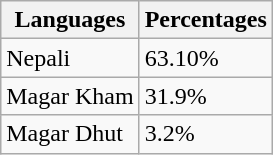<table class="wikitable">
<tr>
<th>Languages</th>
<th>Percentages</th>
</tr>
<tr>
<td>Nepali</td>
<td>63.10%</td>
</tr>
<tr>
<td>Magar Kham</td>
<td>31.9%</td>
</tr>
<tr>
<td>Magar Dhut</td>
<td>3.2%</td>
</tr>
</table>
